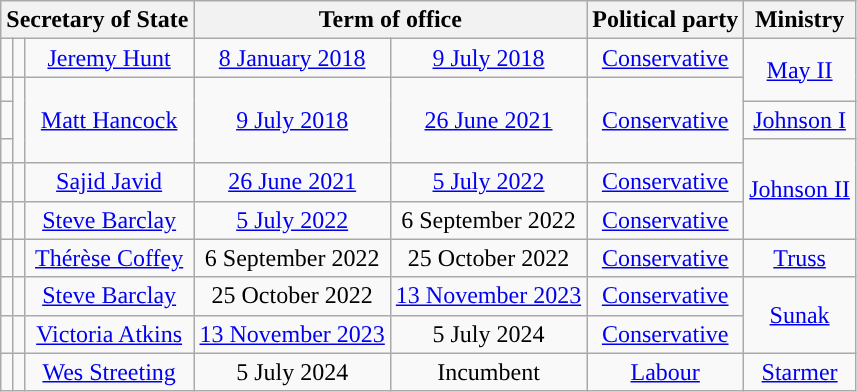<table class="wikitable" style="text-align:center">
<tr>
<th colspan=3>Secretary of State</th>
<th colspan=2>Term of office</th>
<th>Political party</th>
<th>Ministry</th>
</tr>
<tr style="height:1em">
<td style="background-color:"></td>
<td></td>
<td><a href='#'>Jeremy Hunt</a><br></td>
<td><a href='#'>8 January 2018</a></td>
<td><a href='#'>9 July 2018</a></td>
<td><a href='#'>Conservative</a></td>
<td rowspan=2 ><a href='#'>May II</a></td>
</tr>
<tr style="height:1em">
<td style="background-color:"></td>
<td rowspan=3></td>
<td rowspan=3><a href='#'>Matt Hancock</a><br></td>
<td rowspan=3><a href='#'>9 July 2018</a></td>
<td rowspan=3><a href='#'>26 June 2021</a></td>
<td rowspan=3><a href='#'>Conservative</a></td>
</tr>
<tr style="height:1em">
<td style="background-color:"></td>
<td><a href='#'>Johnson I</a></td>
</tr>
<tr style="height:1em">
<td style="background-color:"></td>
<td rowspan=3 ><a href='#'>Johnson II</a></td>
</tr>
<tr style="height:1em">
<td style="background-color:"></td>
<td></td>
<td><a href='#'>Sajid Javid</a><br></td>
<td><a href='#'>26 June 2021</a></td>
<td><a href='#'>5 July 2022</a></td>
<td><a href='#'>Conservative</a></td>
</tr>
<tr style="height:1em">
<td style="background-color:"></td>
<td></td>
<td><a href='#'>Steve Barclay</a><br></td>
<td><a href='#'>5 July 2022</a></td>
<td>6 September 2022</td>
<td><a href='#'>Conservative</a></td>
</tr>
<tr style="height:1em">
<td style="background-color:"></td>
<td></td>
<td><a href='#'>Thérèse Coffey</a><br></td>
<td>6 September 2022</td>
<td>25 October 2022</td>
<td><a href='#'>Conservative</a></td>
<td><a href='#'>Truss</a></td>
</tr>
<tr style="height:1em">
<td style="background-color:"></td>
<td></td>
<td><a href='#'>Steve Barclay</a><br></td>
<td>25 October 2022</td>
<td><a href='#'>13 November 2023</a></td>
<td><a href='#'>Conservative</a></td>
<td rowspan=2 ><a href='#'>Sunak</a></td>
</tr>
<tr style="height:1em">
<td style="background-color:"></td>
<td></td>
<td><a href='#'>Victoria Atkins</a><br></td>
<td><a href='#'>13 November 2023</a></td>
<td>5 July 2024</td>
<td><a href='#'>Conservative</a></td>
</tr>
<tr style="height:1em">
<td style="background-color:"></td>
<td></td>
<td><a href='#'>Wes Streeting</a><br></td>
<td>5 July 2024</td>
<td>Incumbent</td>
<td><a href='#'>Labour</a></td>
<td><a href='#'>Starmer</a></td>
</tr>
</table>
